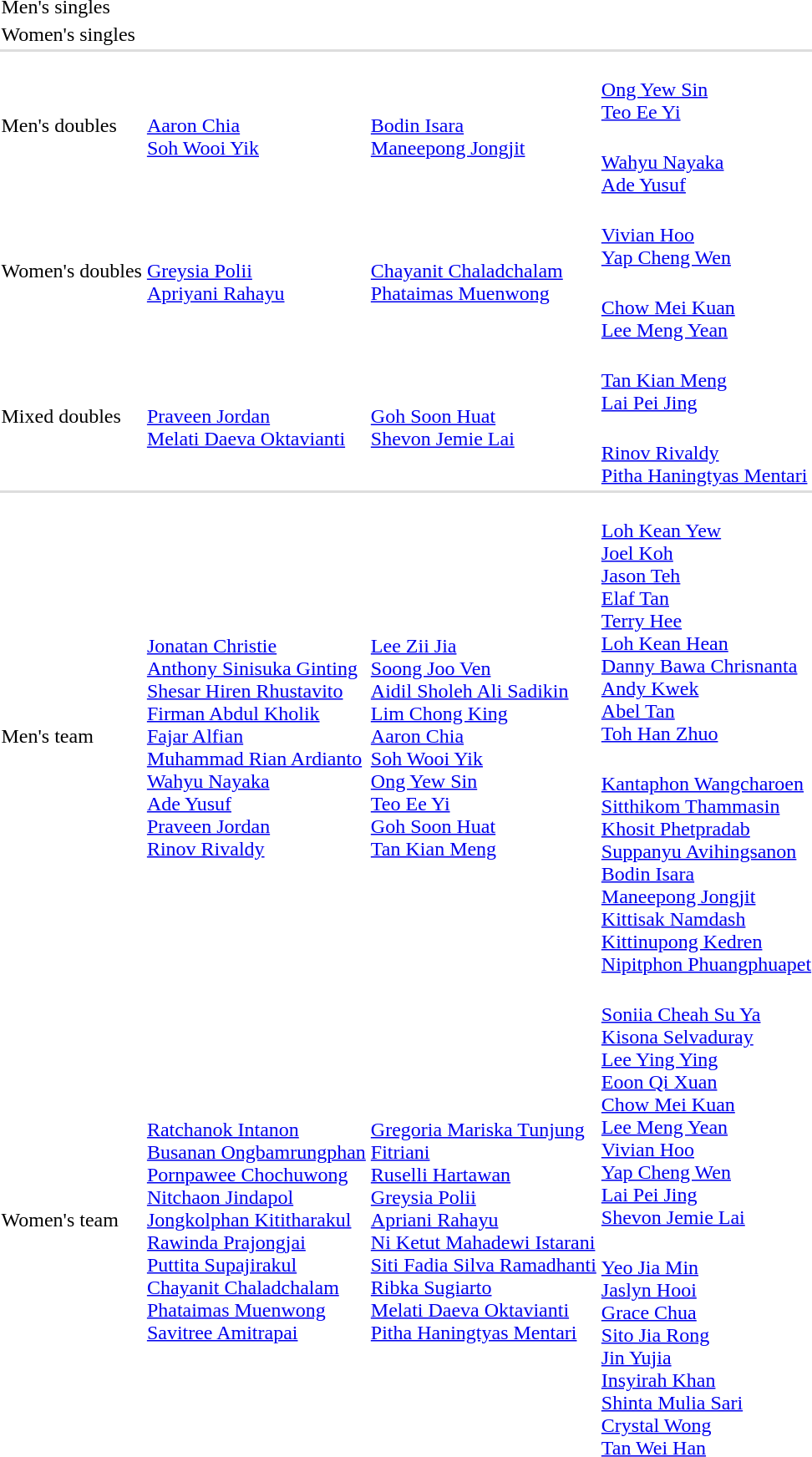<table>
<tr>
<td rowspan=2>Men's singles<br></td>
<td rowspan=2></td>
<td rowspan=2></td>
<td></td>
</tr>
<tr>
<td></td>
</tr>
<tr>
<td rowspan=2>Women's singles<br></td>
<td rowspan=2></td>
<td rowspan=2></td>
<td></td>
</tr>
<tr>
<td></td>
</tr>
<tr style="background:#dddddd;">
<td colspan=7></td>
</tr>
<tr>
<td rowspan=2>Men's doubles<br></td>
<td rowspan=2><br><a href='#'>Aaron Chia</a><br><a href='#'>Soh Wooi Yik</a></td>
<td rowspan=2><br><a href='#'>Bodin Isara</a><br><a href='#'>Maneepong Jongjit</a></td>
<td><br><a href='#'>Ong Yew Sin</a><br><a href='#'>Teo Ee Yi</a></td>
</tr>
<tr>
<td nowrap=true><br><a href='#'>Wahyu Nayaka</a><br><a href='#'>Ade Yusuf</a></td>
</tr>
<tr>
<td rowspan=2>Women's doubles<br></td>
<td rowspan=2><br><a href='#'>Greysia Polii</a><br><a href='#'>Apriyani Rahayu</a></td>
<td rowspan=2><br><a href='#'>Chayanit Chaladchalam</a><br><a href='#'>Phataimas Muenwong</a></td>
<td><br><a href='#'>Vivian Hoo</a><br><a href='#'>Yap Cheng Wen</a></td>
</tr>
<tr>
<td><br><a href='#'>Chow Mei Kuan</a><br><a href='#'>Lee Meng Yean</a></td>
</tr>
<tr>
<td rowspan=2>Mixed doubles<br></td>
<td rowspan=2><br><a href='#'>Praveen Jordan</a><br><a href='#'>Melati Daeva Oktavianti</a></td>
<td rowspan=2><br><a href='#'>Goh Soon Huat</a><br><a href='#'>Shevon Jemie Lai</a></td>
<td><br><a href='#'>Tan Kian Meng</a><br><a href='#'>Lai Pei Jing</a></td>
</tr>
<tr>
<td><br><a href='#'>Rinov Rivaldy</a><br><a href='#'>Pitha Haningtyas Mentari</a></td>
</tr>
<tr style="background:#dddddd;">
<td colspan=7></td>
</tr>
<tr>
<td rowspan=2>Men's team<br></td>
<td nowrap=true rowspan=2><br><a href='#'>Jonatan Christie</a><br><a href='#'>Anthony Sinisuka Ginting</a><br><a href='#'>Shesar Hiren Rhustavito</a><br><a href='#'>Firman Abdul Kholik</a><br><a href='#'>Fajar Alfian</a><br><a href='#'>Muhammad Rian Ardianto</a><br><a href='#'>Wahyu Nayaka</a><br><a href='#'>Ade Yusuf</a><br><a href='#'>Praveen Jordan</a><br><a href='#'>Rinov Rivaldy</a></td>
<td rowspan=2><br><a href='#'>Lee Zii Jia</a><br><a href='#'>Soong Joo Ven</a><br><a href='#'>Aidil Sholeh Ali Sadikin</a><br><a href='#'>Lim Chong King</a><br><a href='#'>Aaron Chia</a><br><a href='#'>Soh Wooi Yik</a><br><a href='#'>Ong Yew Sin</a><br><a href='#'>Teo Ee Yi</a><br><a href='#'>Goh Soon Huat</a><br><a href='#'>Tan Kian Meng</a></td>
<td><br><a href='#'>Loh Kean Yew</a><br><a href='#'>Joel Koh</a><br><a href='#'>Jason Teh</a><br><a href='#'>Elaf Tan</a><br><a href='#'>Terry Hee</a><br><a href='#'>Loh Kean Hean</a><br><a href='#'>Danny Bawa Chrisnanta</a><br><a href='#'>Andy Kwek</a><br><a href='#'>Abel Tan</a><br><a href='#'>Toh Han Zhuo</a></td>
</tr>
<tr>
<td><br><a href='#'>Kantaphon Wangcharoen</a><br><a href='#'>Sitthikom Thammasin</a><br><a href='#'>Khosit Phetpradab</a><br><a href='#'>Suppanyu Avihingsanon</a><br><a href='#'>Bodin Isara</a><br><a href='#'>Maneepong Jongjit</a><br><a href='#'>Kittisak Namdash</a><br><a href='#'>Kittinupong Kedren</a><br><a href='#'>Nipitphon Phuangphuapet</a></td>
</tr>
<tr>
<td rowspan=2>Women's team<br></td>
<td rowspan=2><br><a href='#'>Ratchanok Intanon</a><br><a href='#'>Busanan Ongbamrungphan</a><br><a href='#'>Pornpawee Chochuwong</a><br><a href='#'>Nitchaon Jindapol</a><br><a href='#'>Jongkolphan Kititharakul</a><br><a href='#'>Rawinda Prajongjai</a><br><a href='#'>Puttita Supajirakul</a><br><a href='#'>Chayanit Chaladchalam</a><br><a href='#'>Phataimas Muenwong</a><br><a href='#'>Savitree Amitrapai</a></td>
<td nowrap=true rowspan=2><br><a href='#'>Gregoria Mariska Tunjung</a><br><a href='#'>Fitriani</a><br><a href='#'>Ruselli Hartawan</a><br><a href='#'>Greysia Polii</a><br><a href='#'>Apriani Rahayu</a><br><a href='#'>Ni Ketut Mahadewi Istarani</a><br><a href='#'>Siti Fadia Silva Ramadhanti</a><br><a href='#'>Ribka Sugiarto</a><br><a href='#'>Melati Daeva Oktavianti</a><br><a href='#'>Pitha Haningtyas Mentari</a></td>
<td><br><a href='#'>Soniia Cheah Su Ya</a><br><a href='#'>Kisona Selvaduray</a><br><a href='#'>Lee Ying Ying</a><br><a href='#'>Eoon Qi Xuan</a><br><a href='#'>Chow Mei Kuan</a><br><a href='#'>Lee Meng Yean</a><br><a href='#'>Vivian Hoo</a><br><a href='#'>Yap Cheng Wen</a><br><a href='#'>Lai Pei Jing</a><br><a href='#'>Shevon Jemie Lai</a></td>
</tr>
<tr>
<td><br><a href='#'>Yeo Jia Min</a><br><a href='#'>Jaslyn Hooi</a><br><a href='#'>Grace Chua</a><br><a href='#'>Sito Jia Rong</a><br><a href='#'>Jin Yujia</a><br><a href='#'>Insyirah Khan</a><br><a href='#'>Shinta Mulia Sari</a><br><a href='#'>Crystal Wong</a><br><a href='#'>Tan Wei Han</a></td>
</tr>
</table>
